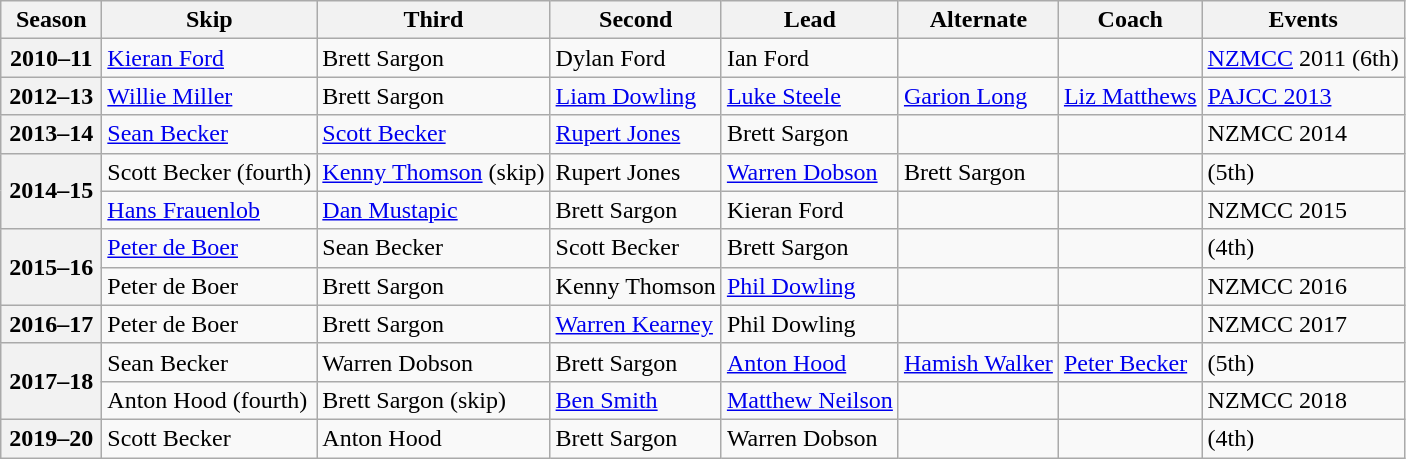<table class="wikitable">
<tr>
<th scope="col" width=60>Season</th>
<th scope="col">Skip</th>
<th scope="col">Third</th>
<th scope="col">Second</th>
<th scope="col">Lead</th>
<th scope="col">Alternate</th>
<th scope="col">Coach</th>
<th scope="col">Events</th>
</tr>
<tr>
<th scope="row">2010–11</th>
<td><a href='#'>Kieran Ford</a></td>
<td>Brett Sargon</td>
<td>Dylan Ford</td>
<td>Ian Ford</td>
<td></td>
<td></td>
<td><a href='#'>NZMCC</a> 2011 (6th)</td>
</tr>
<tr>
<th scope="row">2012–13</th>
<td><a href='#'>Willie Miller</a></td>
<td>Brett Sargon</td>
<td><a href='#'>Liam Dowling</a></td>
<td><a href='#'>Luke Steele</a></td>
<td><a href='#'>Garion Long</a></td>
<td><a href='#'>Liz Matthews</a></td>
<td><a href='#'>PAJCC 2013</a> </td>
</tr>
<tr>
<th scope="row">2013–14</th>
<td><a href='#'>Sean Becker</a></td>
<td><a href='#'>Scott Becker</a></td>
<td><a href='#'>Rupert Jones</a></td>
<td>Brett Sargon</td>
<td></td>
<td></td>
<td>NZMCC 2014 </td>
</tr>
<tr>
<th scope="row" rowspan=2>2014–15</th>
<td>Scott Becker (fourth)</td>
<td><a href='#'>Kenny Thomson</a> (skip)</td>
<td>Rupert Jones</td>
<td><a href='#'>Warren Dobson</a></td>
<td>Brett Sargon</td>
<td></td>
<td> (5th)</td>
</tr>
<tr>
<td><a href='#'>Hans Frauenlob</a></td>
<td><a href='#'>Dan Mustapic</a></td>
<td>Brett Sargon</td>
<td>Kieran Ford</td>
<td></td>
<td></td>
<td>NZMCC 2015 </td>
</tr>
<tr>
<th scope="row" rowspan=2>2015–16</th>
<td><a href='#'>Peter de Boer</a></td>
<td>Sean Becker</td>
<td>Scott Becker</td>
<td>Brett Sargon</td>
<td></td>
<td></td>
<td> (4th)</td>
</tr>
<tr>
<td>Peter de Boer</td>
<td>Brett Sargon</td>
<td>Kenny Thomson</td>
<td><a href='#'>Phil Dowling</a></td>
<td></td>
<td></td>
<td>NZMCC 2016 </td>
</tr>
<tr>
<th scope="row">2016–17</th>
<td>Peter de Boer</td>
<td>Brett Sargon</td>
<td><a href='#'>Warren Kearney</a></td>
<td>Phil Dowling</td>
<td></td>
<td></td>
<td>NZMCC 2017 </td>
</tr>
<tr>
<th scope="row" rowspan=2>2017–18</th>
<td>Sean Becker</td>
<td>Warren Dobson</td>
<td>Brett Sargon</td>
<td><a href='#'>Anton Hood</a></td>
<td><a href='#'>Hamish Walker</a></td>
<td><a href='#'>Peter Becker</a></td>
<td> (5th)</td>
</tr>
<tr>
<td>Anton Hood (fourth)</td>
<td>Brett Sargon (skip)</td>
<td><a href='#'>Ben Smith</a></td>
<td><a href='#'>Matthew Neilson</a></td>
<td></td>
<td></td>
<td>NZMCC 2018 </td>
</tr>
<tr>
<th scope="row">2019–20</th>
<td>Scott Becker</td>
<td>Anton Hood</td>
<td>Brett Sargon</td>
<td>Warren Dobson</td>
<td></td>
<td></td>
<td> (4th)</td>
</tr>
</table>
